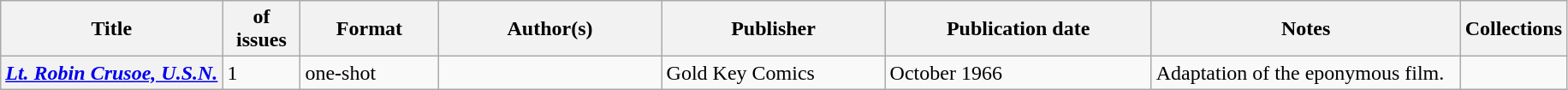<table class="wikitable">
<tr>
<th>Title</th>
<th style="width:40pt"> of issues</th>
<th style="width:75pt">Format</th>
<th style="width:125pt">Author(s)</th>
<th style="width:125pt">Publisher</th>
<th style="width:150pt">Publication date</th>
<th style="width:175pt">Notes</th>
<th>Collections</th>
</tr>
<tr>
<th><em><a href='#'>Lt. Robin Crusoe, U.S.N.</a></em></th>
<td>1</td>
<td>one-shot</td>
<td></td>
<td>Gold Key Comics</td>
<td>October 1966</td>
<td>Adaptation of the eponymous film.</td>
<td></td>
</tr>
</table>
